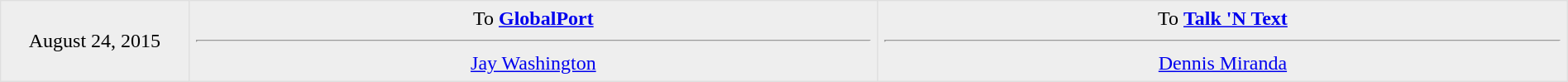<table border=1 style="border-collapse:collapse; text-align: center; width: 100%" bordercolor="#DFDFDF"  cellpadding="5">
<tr bgcolor="eeeeee">
<td style="width:12%">August 24, 2015<br></td>
<td style="width:44%" valign="top">To <strong><a href='#'>GlobalPort</a></strong><hr> <a href='#'>Jay Washington</a></td>
<td style="width:44%" valign="top">To <strong><a href='#'>Talk 'N Text</a></strong><hr><a href='#'>Dennis Miranda</a></td>
</tr>
</table>
